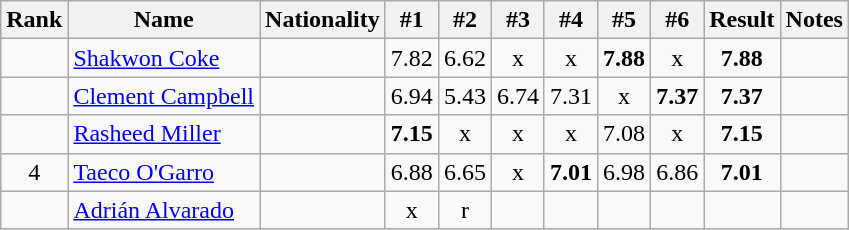<table class="wikitable sortable" style="text-align:center">
<tr>
<th>Rank</th>
<th>Name</th>
<th>Nationality</th>
<th>#1</th>
<th>#2</th>
<th>#3</th>
<th>#4</th>
<th>#5</th>
<th>#6</th>
<th>Result</th>
<th>Notes</th>
</tr>
<tr>
<td></td>
<td align=left><a href='#'>Shakwon Coke</a></td>
<td align=left></td>
<td>7.82</td>
<td>6.62</td>
<td>x</td>
<td>x</td>
<td><strong>7.88</strong></td>
<td>x</td>
<td><strong>7.88</strong></td>
<td></td>
</tr>
<tr>
<td></td>
<td align=left><a href='#'>Clement Campbell</a></td>
<td align=left></td>
<td>6.94</td>
<td>5.43</td>
<td>6.74</td>
<td>7.31</td>
<td>x</td>
<td><strong>7.37</strong></td>
<td><strong>7.37</strong></td>
<td></td>
</tr>
<tr>
<td></td>
<td align=left><a href='#'>Rasheed Miller</a></td>
<td align=left></td>
<td><strong>7.15</strong></td>
<td>x</td>
<td>x</td>
<td>x</td>
<td>7.08</td>
<td>x</td>
<td><strong>7.15</strong></td>
<td></td>
</tr>
<tr>
<td>4</td>
<td align=left><a href='#'>Taeco O'Garro</a></td>
<td align=left></td>
<td>6.88</td>
<td>6.65</td>
<td>x</td>
<td><strong>7.01</strong></td>
<td>6.98</td>
<td>6.86</td>
<td><strong>7.01</strong></td>
<td></td>
</tr>
<tr>
<td></td>
<td align=left><a href='#'>Adrián Alvarado</a></td>
<td align=left></td>
<td>x</td>
<td>r</td>
<td></td>
<td></td>
<td></td>
<td></td>
<td><strong></strong></td>
<td></td>
</tr>
</table>
